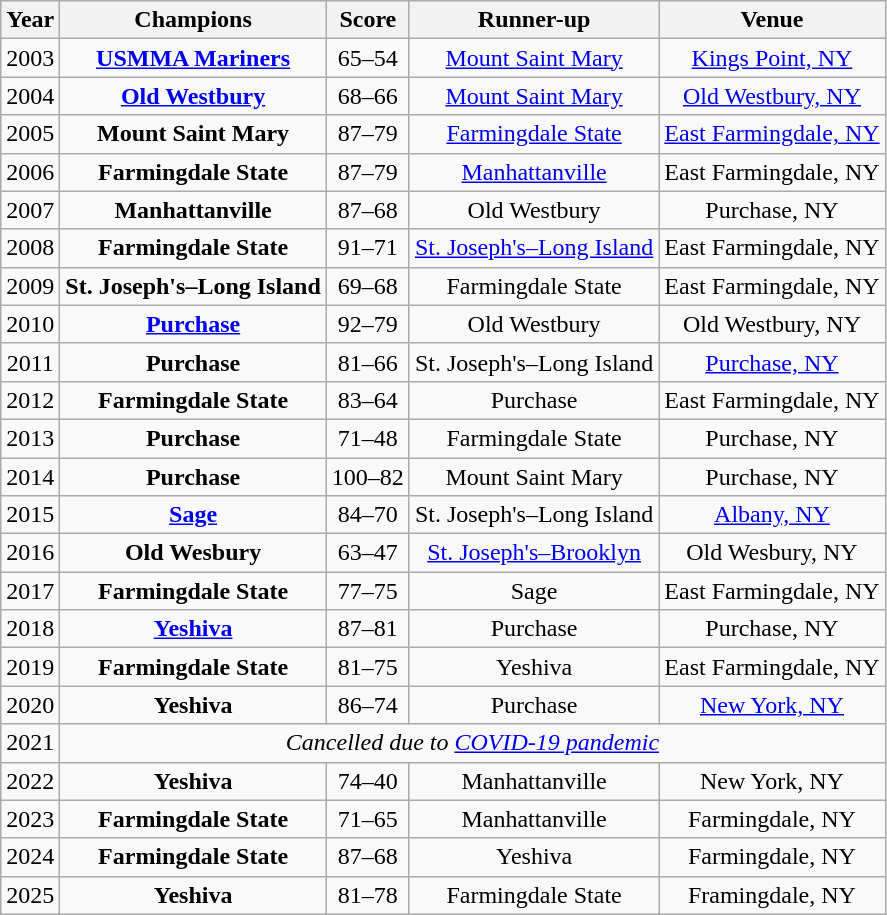<table class="wikitable sortable">
<tr>
<th>Year</th>
<th>Champions</th>
<th>Score</th>
<th>Runner-up</th>
<th>Venue</th>
</tr>
<tr align=center>
<td>2003</td>
<td><strong><a href='#'>USMMA Mariners</a></strong></td>
<td>65–54</td>
<td><a href='#'>Mount Saint Mary</a></td>
<td><a href='#'>Kings Point, NY</a></td>
</tr>
<tr align=center>
<td>2004</td>
<td><strong><a href='#'>Old Westbury</a></strong></td>
<td>68–66</td>
<td><a href='#'>Mount Saint Mary</a></td>
<td><a href='#'>Old Westbury, NY</a></td>
</tr>
<tr align=center>
<td>2005</td>
<td><strong>Mount Saint Mary</strong></td>
<td>87–79</td>
<td><a href='#'>Farmingdale State</a></td>
<td><a href='#'>East Farmingdale, NY</a></td>
</tr>
<tr align=center>
<td>2006</td>
<td><strong>Farmingdale State</strong></td>
<td>87–79</td>
<td><a href='#'>Manhattanville</a></td>
<td>East Farmingdale, NY</td>
</tr>
<tr align=center>
<td>2007</td>
<td><strong>Manhattanville</strong></td>
<td>87–68</td>
<td>Old Westbury</td>
<td>Purchase, NY</td>
</tr>
<tr align=center>
<td>2008</td>
<td><strong>Farmingdale State</strong></td>
<td>91–71</td>
<td><a href='#'>St. Joseph's–Long Island</a></td>
<td>East Farmingdale, NY</td>
</tr>
<tr align=center>
<td>2009</td>
<td><strong>St. Joseph's–Long Island</strong></td>
<td>69–68</td>
<td>Farmingdale State</td>
<td>East Farmingdale, NY</td>
</tr>
<tr align=center>
<td>2010</td>
<td><strong><a href='#'>Purchase</a></strong></td>
<td>92–79</td>
<td>Old Westbury</td>
<td>Old Westbury, NY</td>
</tr>
<tr align=center>
<td>2011</td>
<td><strong>Purchase</strong></td>
<td>81–66</td>
<td>St. Joseph's–Long Island</td>
<td><a href='#'>Purchase, NY</a></td>
</tr>
<tr align=center>
<td>2012</td>
<td><strong>Farmingdale State</strong></td>
<td>83–64</td>
<td>Purchase</td>
<td>East Farmingdale, NY</td>
</tr>
<tr align=center>
<td>2013</td>
<td><strong>Purchase</strong></td>
<td>71–48</td>
<td>Farmingdale State</td>
<td>Purchase, NY</td>
</tr>
<tr align=center>
<td>2014</td>
<td><strong>Purchase</strong></td>
<td>100–82</td>
<td>Mount Saint Mary</td>
<td>Purchase, NY</td>
</tr>
<tr align=center>
<td>2015</td>
<td><strong><a href='#'>Sage</a></strong></td>
<td>84–70</td>
<td>St. Joseph's–Long Island</td>
<td><a href='#'>Albany, NY</a></td>
</tr>
<tr align=center>
<td>2016</td>
<td><strong>Old Wesbury</strong></td>
<td>63–47</td>
<td><a href='#'>St. Joseph's–Brooklyn</a></td>
<td>Old Wesbury, NY</td>
</tr>
<tr align=center>
<td>2017</td>
<td><strong>Farmingdale State</strong></td>
<td>77–75</td>
<td>Sage</td>
<td>East Farmingdale, NY</td>
</tr>
<tr align=center>
<td>2018</td>
<td><strong><a href='#'>Yeshiva</a></strong></td>
<td>87–81</td>
<td>Purchase</td>
<td>Purchase, NY</td>
</tr>
<tr align=center>
<td>2019</td>
<td><strong>Farmingdale State</strong></td>
<td>81–75</td>
<td>Yeshiva</td>
<td>East Farmingdale, NY</td>
</tr>
<tr align=center>
<td>2020</td>
<td><strong>Yeshiva</strong></td>
<td>86–74</td>
<td>Purchase</td>
<td><a href='#'>New York, NY</a></td>
</tr>
<tr align=center>
<td>2021</td>
<td colspan=4><em>Cancelled due to <a href='#'>COVID-19 pandemic</a></em></td>
</tr>
<tr align=center>
<td>2022</td>
<td><strong>Yeshiva</strong></td>
<td>74–40</td>
<td>Manhattanville</td>
<td>New York, NY</td>
</tr>
<tr align=center>
<td>2023</td>
<td><strong>Farmingdale State</strong></td>
<td>71–65</td>
<td>Manhattanville</td>
<td>Farmingdale, NY</td>
</tr>
<tr align=center>
<td>2024</td>
<td><strong>Farmingdale State</strong></td>
<td>87–68</td>
<td>Yeshiva</td>
<td>Farmingdale, NY</td>
</tr>
<tr align=center>
<td>2025</td>
<td><strong> Yeshiva </strong></td>
<td>81–78</td>
<td>Farmingdale State</td>
<td>Framingdale, NY</td>
</tr>
</table>
